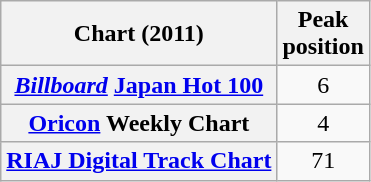<table class="wikitable plainrowheaders sortable" style="text-align:center;" border="1">
<tr>
<th scope="col">Chart (2011)</th>
<th scope="col">Peak<br>position</th>
</tr>
<tr>
<th scope="row"><em><a href='#'>Billboard</a></em> <a href='#'>Japan Hot 100</a></th>
<td>6</td>
</tr>
<tr>
<th scope="row"><a href='#'>Oricon</a> Weekly Chart</th>
<td>4</td>
</tr>
<tr>
<th scope="row"><a href='#'>RIAJ Digital Track Chart</a></th>
<td>71</td>
</tr>
</table>
